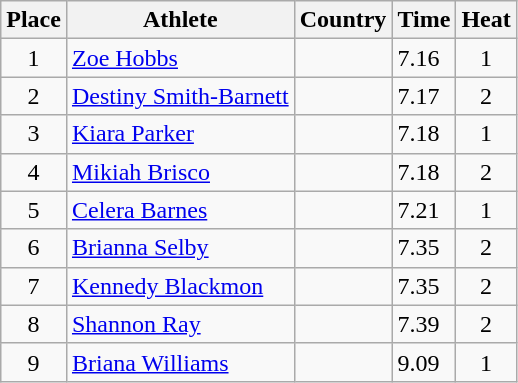<table class="wikitable">
<tr>
<th>Place</th>
<th>Athlete</th>
<th>Country</th>
<th>Time</th>
<th>Heat</th>
</tr>
<tr>
<td align=center>1</td>
<td><a href='#'>Zoe Hobbs</a></td>
<td></td>
<td>7.16</td>
<td align=center>1</td>
</tr>
<tr>
<td align=center>2</td>
<td><a href='#'>Destiny Smith-Barnett</a></td>
<td></td>
<td>7.17</td>
<td align=center>2</td>
</tr>
<tr>
<td align=center>3</td>
<td><a href='#'>Kiara Parker</a></td>
<td></td>
<td>7.18</td>
<td align=center>1</td>
</tr>
<tr>
<td align=center>4</td>
<td><a href='#'>Mikiah Brisco</a></td>
<td></td>
<td>7.18</td>
<td align=center>2</td>
</tr>
<tr>
<td align=center>5</td>
<td><a href='#'>Celera Barnes</a></td>
<td></td>
<td>7.21</td>
<td align=center>1</td>
</tr>
<tr>
<td align=center>6</td>
<td><a href='#'>Brianna Selby</a></td>
<td></td>
<td>7.35</td>
<td align=center>2</td>
</tr>
<tr>
<td align=center>7</td>
<td><a href='#'>Kennedy Blackmon</a></td>
<td></td>
<td>7.35</td>
<td align=center>2</td>
</tr>
<tr>
<td align=center>8</td>
<td><a href='#'>Shannon Ray</a></td>
<td></td>
<td>7.39</td>
<td align=center>2</td>
</tr>
<tr>
<td align=center>9</td>
<td><a href='#'>Briana Williams</a></td>
<td></td>
<td>9.09</td>
<td align=center>1</td>
</tr>
</table>
